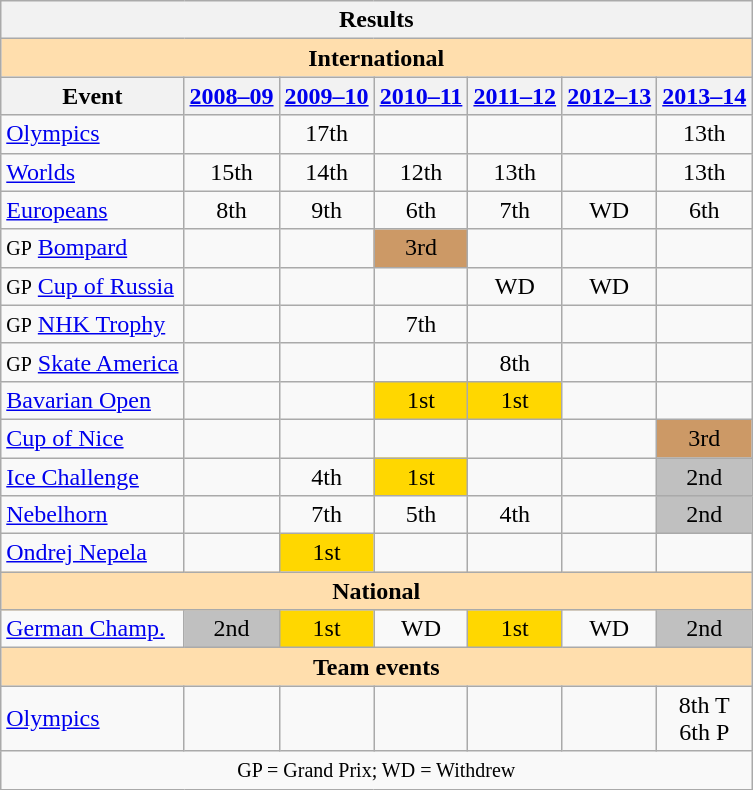<table class="wikitable" style="text-align:center">
<tr>
<th colspan=7 align=center><strong>Results</strong></th>
</tr>
<tr>
<th style="background-color: #ffdead; " colspan=7 align=center><strong>International</strong></th>
</tr>
<tr>
<th>Event</th>
<th><a href='#'>2008–09</a></th>
<th><a href='#'>2009–10</a></th>
<th><a href='#'>2010–11</a></th>
<th><a href='#'>2011–12</a></th>
<th><a href='#'>2012–13</a></th>
<th><a href='#'>2013–14</a></th>
</tr>
<tr>
<td align=left><a href='#'>Olympics</a></td>
<td></td>
<td>17th</td>
<td></td>
<td></td>
<td></td>
<td>13th</td>
</tr>
<tr>
<td align=left><a href='#'>Worlds</a></td>
<td>15th</td>
<td>14th</td>
<td>12th</td>
<td>13th</td>
<td></td>
<td>13th</td>
</tr>
<tr>
<td align=left><a href='#'>Europeans</a></td>
<td>8th</td>
<td>9th</td>
<td>6th</td>
<td>7th</td>
<td>WD</td>
<td>6th</td>
</tr>
<tr>
<td align=left><small>GP</small> <a href='#'>Bompard</a></td>
<td></td>
<td></td>
<td bgcolor=cc9966>3rd</td>
<td></td>
<td></td>
<td></td>
</tr>
<tr>
<td align=left><small>GP</small> <a href='#'>Cup of Russia</a></td>
<td></td>
<td></td>
<td></td>
<td>WD</td>
<td>WD</td>
<td></td>
</tr>
<tr>
<td align=left><small>GP</small> <a href='#'>NHK Trophy</a></td>
<td></td>
<td></td>
<td>7th</td>
<td></td>
<td></td>
<td></td>
</tr>
<tr>
<td align=left><small>GP</small> <a href='#'>Skate America</a></td>
<td></td>
<td></td>
<td></td>
<td>8th</td>
<td></td>
<td></td>
</tr>
<tr>
<td align=left><a href='#'>Bavarian Open</a></td>
<td></td>
<td></td>
<td bgcolor=gold>1st</td>
<td bgcolor=gold>1st</td>
<td></td>
<td></td>
</tr>
<tr>
<td align=left><a href='#'>Cup of Nice</a></td>
<td></td>
<td></td>
<td></td>
<td></td>
<td></td>
<td bgcolor=cc9966>3rd</td>
</tr>
<tr>
<td align=left><a href='#'>Ice Challenge</a></td>
<td></td>
<td>4th</td>
<td bgcolor=gold>1st</td>
<td></td>
<td></td>
<td bgcolor=silver>2nd</td>
</tr>
<tr>
<td align=left><a href='#'>Nebelhorn</a></td>
<td></td>
<td>7th</td>
<td>5th</td>
<td>4th</td>
<td></td>
<td bgcolor=silver>2nd</td>
</tr>
<tr>
<td align=left><a href='#'>Ondrej Nepela</a></td>
<td></td>
<td bgcolor=gold>1st</td>
<td></td>
<td></td>
<td></td>
<td></td>
</tr>
<tr>
<th style="background-color: #ffdead; " colspan=7 align=center><strong>National</strong></th>
</tr>
<tr>
<td align=left><a href='#'>German Champ.</a></td>
<td bgcolor=silver>2nd</td>
<td bgcolor=gold>1st</td>
<td>WD</td>
<td bgcolor=gold>1st</td>
<td>WD</td>
<td bgcolor=silver>2nd</td>
</tr>
<tr>
<th style="background-color: #ffdead; " colspan=7 align=center><strong>Team events</strong></th>
</tr>
<tr>
<td align=left><a href='#'>Olympics</a></td>
<td></td>
<td></td>
<td></td>
<td></td>
<td></td>
<td>8th T <br> 6th P</td>
</tr>
<tr>
<td colspan=7 align=center><small> GP = Grand Prix; WD = Withdrew </small></td>
</tr>
</table>
